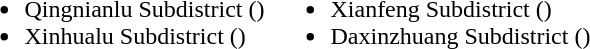<table>
<tr>
<td valign="top"><br><ul><li>Qingnianlu Subdistrict ()</li><li>Xinhualu Subdistrict ()</li></ul></td>
<td valign="top"><br><ul><li>Xianfeng Subdistrict ()</li><li>Daxinzhuang Subdistrict ()</li></ul></td>
</tr>
</table>
